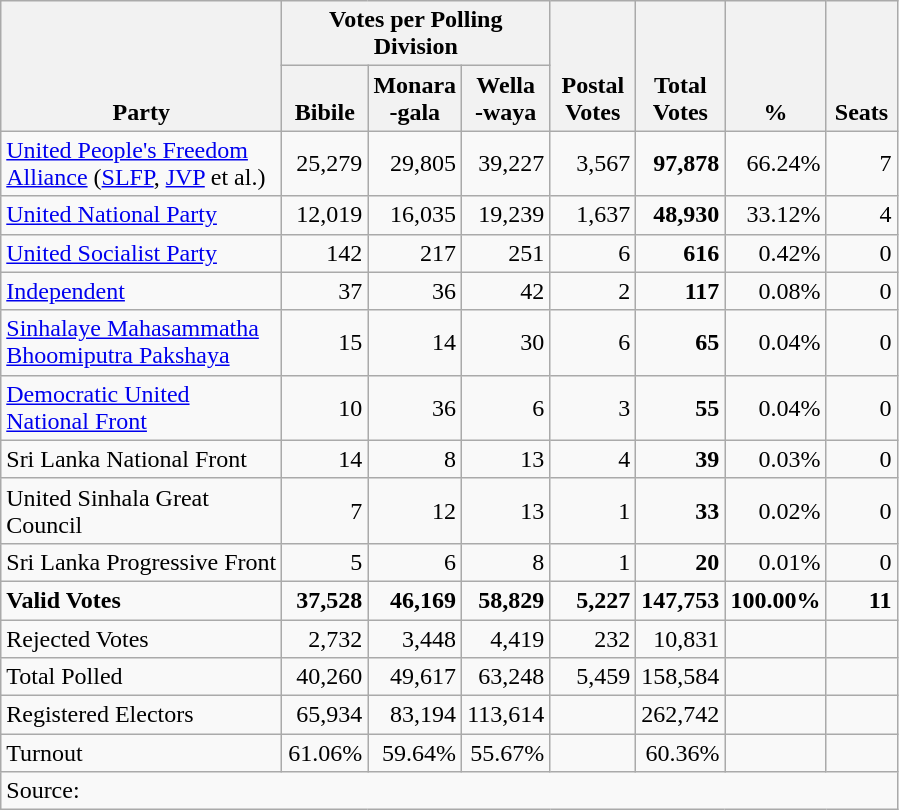<table class="wikitable" border="1" style="text-align:right;">
<tr>
<th align=left valign=bottom rowspan=2 width="180">Party</th>
<th colspan=3>Votes per Polling Division</th>
<th align=center valign=bottom rowspan=2 width="50">Postal<br>Votes</th>
<th align=center valign=bottom rowspan=2 width="50">Total Votes</th>
<th align=center valign=bottom rowspan=2 width="50">%</th>
<th align=center valign=bottom rowspan=2 width="40">Seats</th>
</tr>
<tr>
<th align=center valign=bottom width="50">Bibile</th>
<th align=center valign=bottom width="50">Monara<br>-gala</th>
<th align=center valign=bottom width="50">Wella<br>-waya</th>
</tr>
<tr>
<td align=left><a href='#'>United People's Freedom Alliance</a> (<a href='#'>SLFP</a>, <a href='#'>JVP</a> et al.)</td>
<td>25,279</td>
<td>29,805</td>
<td>39,227</td>
<td>3,567</td>
<td><strong>97,878</strong></td>
<td>66.24%</td>
<td>7</td>
</tr>
<tr>
<td align=left><a href='#'>United National Party</a></td>
<td>12,019</td>
<td>16,035</td>
<td>19,239</td>
<td>1,637</td>
<td><strong>48,930</strong></td>
<td>33.12%</td>
<td>4</td>
</tr>
<tr>
<td align=left><a href='#'>United Socialist Party</a></td>
<td>142</td>
<td>217</td>
<td>251</td>
<td>6</td>
<td><strong>616</strong></td>
<td>0.42%</td>
<td>0</td>
</tr>
<tr>
<td align=left><a href='#'>Independent</a></td>
<td>37</td>
<td>36</td>
<td>42</td>
<td>2</td>
<td><strong>117</strong></td>
<td>0.08%</td>
<td>0</td>
</tr>
<tr>
<td align=left><a href='#'>Sinhalaye Mahasammatha Bhoomiputra Pakshaya</a></td>
<td>15</td>
<td>14</td>
<td>30</td>
<td>6</td>
<td><strong>65</strong></td>
<td>0.04%</td>
<td>0</td>
</tr>
<tr>
<td align=left><a href='#'>Democratic United National Front</a></td>
<td>10</td>
<td>36</td>
<td>6</td>
<td>3</td>
<td><strong>55</strong></td>
<td>0.04%</td>
<td>0</td>
</tr>
<tr>
<td align=left>Sri Lanka National Front</td>
<td>14</td>
<td>8</td>
<td>13</td>
<td>4</td>
<td><strong>39</strong></td>
<td>0.03%</td>
<td>0</td>
</tr>
<tr>
<td align=left>United Sinhala Great Council</td>
<td>7</td>
<td>12</td>
<td>13</td>
<td>1</td>
<td><strong>33</strong></td>
<td>0.02%</td>
<td>0</td>
</tr>
<tr>
<td align=left>Sri Lanka Progressive Front</td>
<td>5</td>
<td>6</td>
<td>8</td>
<td>1</td>
<td><strong>20</strong></td>
<td>0.01%</td>
<td>0</td>
</tr>
<tr>
<td align=left><strong>Valid Votes</strong></td>
<td><strong>37,528</strong></td>
<td><strong>46,169</strong></td>
<td><strong>58,829</strong></td>
<td><strong>5,227</strong></td>
<td><strong>147,753</strong></td>
<td><strong>100.00%</strong></td>
<td><strong>11</strong></td>
</tr>
<tr>
<td align=left>Rejected Votes</td>
<td>2,732</td>
<td>3,448</td>
<td>4,419</td>
<td>232</td>
<td>10,831</td>
<td></td>
<td></td>
</tr>
<tr>
<td align=left>Total Polled</td>
<td>40,260</td>
<td>49,617</td>
<td>63,248</td>
<td>5,459</td>
<td>158,584</td>
<td></td>
<td></td>
</tr>
<tr>
<td align=left>Registered Electors</td>
<td>65,934</td>
<td>83,194</td>
<td>113,614</td>
<td></td>
<td>262,742</td>
<td></td>
<td></td>
</tr>
<tr>
<td align=left>Turnout</td>
<td>61.06%</td>
<td>59.64%</td>
<td>55.67%</td>
<td></td>
<td>60.36%</td>
<td></td>
<td></td>
</tr>
<tr>
<td align=left colspan=9>Source:</td>
</tr>
</table>
